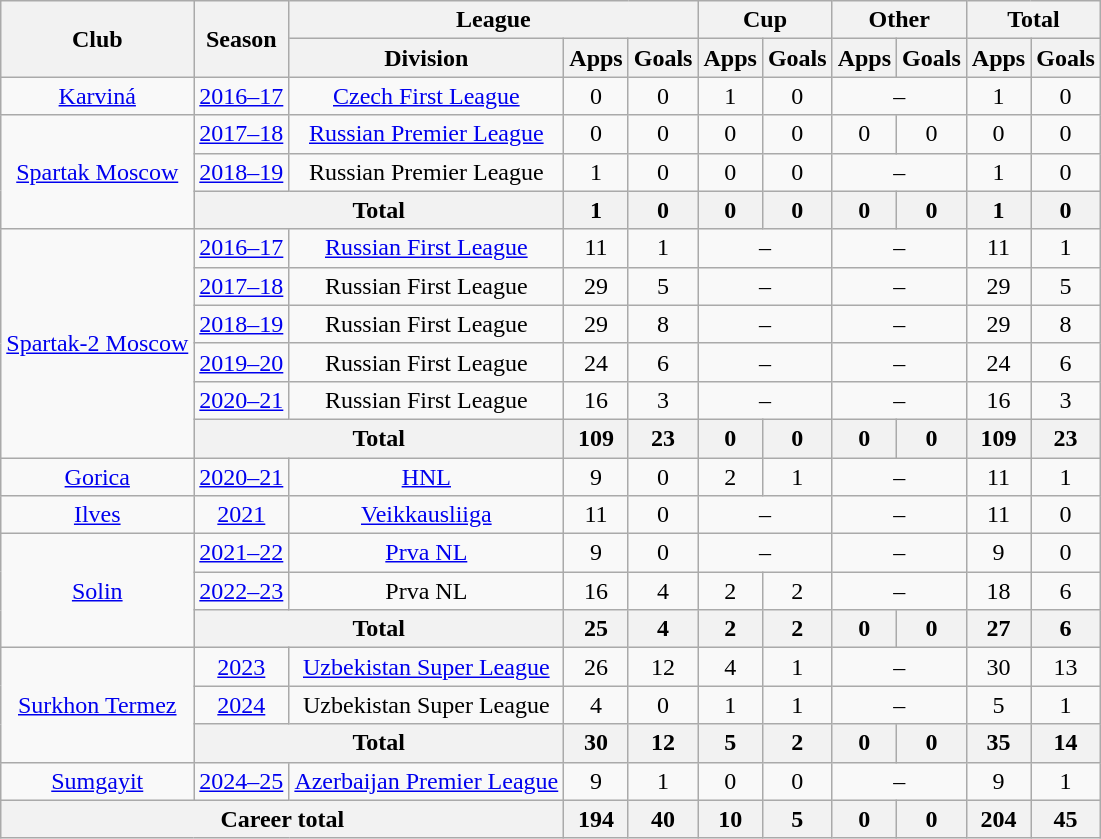<table class="wikitable" style="text-align:center">
<tr>
<th rowspan="2">Club</th>
<th rowspan="2">Season</th>
<th colspan="3">League</th>
<th colspan="2">Cup</th>
<th colspan="2">Other</th>
<th colspan="2">Total</th>
</tr>
<tr>
<th>Division</th>
<th>Apps</th>
<th>Goals</th>
<th>Apps</th>
<th>Goals</th>
<th>Apps</th>
<th>Goals</th>
<th>Apps</th>
<th>Goals</th>
</tr>
<tr>
<td><a href='#'>Karviná</a></td>
<td><a href='#'>2016–17</a></td>
<td><a href='#'>Czech First League</a></td>
<td>0</td>
<td>0</td>
<td>1</td>
<td>0</td>
<td colspan=2>–</td>
<td>1</td>
<td>0</td>
</tr>
<tr>
<td rowspan=3><a href='#'>Spartak Moscow</a></td>
<td><a href='#'>2017–18</a></td>
<td><a href='#'>Russian Premier League</a></td>
<td>0</td>
<td>0</td>
<td>0</td>
<td>0</td>
<td>0</td>
<td>0</td>
<td>0</td>
<td>0</td>
</tr>
<tr>
<td><a href='#'>2018–19</a></td>
<td>Russian Premier League</td>
<td>1</td>
<td>0</td>
<td>0</td>
<td>0</td>
<td colspan=2>–</td>
<td>1</td>
<td>0</td>
</tr>
<tr>
<th colspan=2>Total</th>
<th>1</th>
<th>0</th>
<th>0</th>
<th>0</th>
<th>0</th>
<th>0</th>
<th>1</th>
<th>0</th>
</tr>
<tr>
<td rowspan=6><a href='#'>Spartak-2 Moscow</a></td>
<td><a href='#'>2016–17</a></td>
<td><a href='#'>Russian First League</a></td>
<td>11</td>
<td>1</td>
<td colspan=2>–</td>
<td colspan=2>–</td>
<td>11</td>
<td>1</td>
</tr>
<tr>
<td><a href='#'>2017–18</a></td>
<td>Russian First League</td>
<td>29</td>
<td>5</td>
<td colspan=2>–</td>
<td colspan=2>–</td>
<td>29</td>
<td>5</td>
</tr>
<tr>
<td><a href='#'>2018–19</a></td>
<td>Russian First League</td>
<td>29</td>
<td>8</td>
<td colspan=2>–</td>
<td colspan=2>–</td>
<td>29</td>
<td>8</td>
</tr>
<tr>
<td><a href='#'>2019–20</a></td>
<td>Russian First League</td>
<td>24</td>
<td>6</td>
<td colspan=2>–</td>
<td colspan=2>–</td>
<td>24</td>
<td>6</td>
</tr>
<tr>
<td><a href='#'>2020–21</a></td>
<td>Russian First League</td>
<td>16</td>
<td>3</td>
<td colspan=2>–</td>
<td colspan=2>–</td>
<td>16</td>
<td>3</td>
</tr>
<tr>
<th colspan=2>Total</th>
<th>109</th>
<th>23</th>
<th>0</th>
<th>0</th>
<th>0</th>
<th>0</th>
<th>109</th>
<th>23</th>
</tr>
<tr>
<td><a href='#'>Gorica</a></td>
<td><a href='#'>2020–21</a></td>
<td><a href='#'>HNL</a></td>
<td>9</td>
<td>0</td>
<td>2</td>
<td>1</td>
<td colspan=2>–</td>
<td>11</td>
<td>1</td>
</tr>
<tr>
<td><a href='#'>Ilves</a></td>
<td><a href='#'>2021</a></td>
<td><a href='#'>Veikkausliiga</a></td>
<td>11</td>
<td>0</td>
<td colspan=2>–</td>
<td colspan=2>–</td>
<td>11</td>
<td>0</td>
</tr>
<tr>
<td rowspan=3><a href='#'>Solin</a></td>
<td><a href='#'>2021–22</a></td>
<td><a href='#'>Prva NL</a></td>
<td>9</td>
<td>0</td>
<td colspan=2>–</td>
<td colspan=2>–</td>
<td>9</td>
<td>0</td>
</tr>
<tr>
<td><a href='#'>2022–23</a></td>
<td>Prva NL</td>
<td>16</td>
<td>4</td>
<td>2</td>
<td>2</td>
<td colspan=2>–</td>
<td>18</td>
<td>6</td>
</tr>
<tr>
<th colspan=2>Total</th>
<th>25</th>
<th>4</th>
<th>2</th>
<th>2</th>
<th>0</th>
<th>0</th>
<th>27</th>
<th>6</th>
</tr>
<tr>
<td rowspan=3><a href='#'>Surkhon Termez</a></td>
<td><a href='#'>2023</a></td>
<td><a href='#'>Uzbekistan Super League</a></td>
<td>26</td>
<td>12</td>
<td>4</td>
<td>1</td>
<td colspan=2>–</td>
<td>30</td>
<td>13</td>
</tr>
<tr>
<td><a href='#'>2024</a></td>
<td>Uzbekistan Super League</td>
<td>4</td>
<td>0</td>
<td>1</td>
<td>1</td>
<td colspan=2>–</td>
<td>5</td>
<td>1</td>
</tr>
<tr>
<th colspan=2>Total</th>
<th>30</th>
<th>12</th>
<th>5</th>
<th>2</th>
<th>0</th>
<th>0</th>
<th>35</th>
<th>14</th>
</tr>
<tr>
<td><a href='#'>Sumgayit</a></td>
<td><a href='#'>2024–25</a></td>
<td><a href='#'>Azerbaijan Premier League</a></td>
<td>9</td>
<td>1</td>
<td>0</td>
<td>0</td>
<td colspan=2>–</td>
<td>9</td>
<td>1</td>
</tr>
<tr>
<th colspan="3">Career total</th>
<th>194</th>
<th>40</th>
<th>10</th>
<th>5</th>
<th>0</th>
<th>0</th>
<th>204</th>
<th>45</th>
</tr>
</table>
